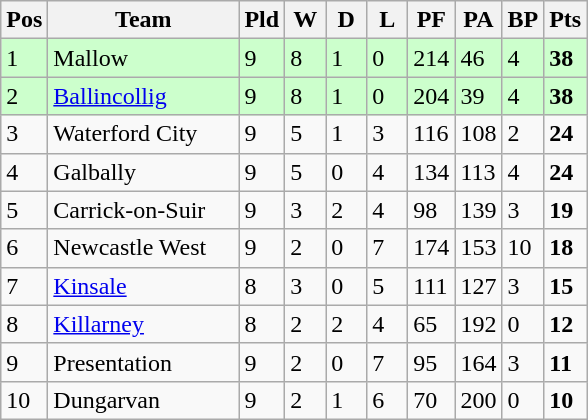<table class="wikitable" style="float:left; margin-right:15px; text-align: left;">
<tr>
<th width="20">Pos</th>
<th width="120">Team</th>
<th width="20">Pld</th>
<th width="20">W</th>
<th width="20">D</th>
<th width="20">L</th>
<th width="20">PF</th>
<th width="20">PA</th>
<th width="20">BP</th>
<th width="20">Pts</th>
</tr>
<tr bgcolor=#ccffcc>
<td align=left>1</td>
<td>Mallow</td>
<td>9</td>
<td>8</td>
<td>1</td>
<td>0</td>
<td>214</td>
<td>46</td>
<td>4</td>
<td><strong>38</strong></td>
</tr>
<tr bgcolor=#ccffcc>
<td align=left>2</td>
<td><a href='#'>Ballincollig</a></td>
<td>9</td>
<td>8</td>
<td>1</td>
<td>0</td>
<td>204</td>
<td>39</td>
<td>4</td>
<td><strong>38</strong></td>
</tr>
<tr>
<td align=left>3</td>
<td>Waterford City</td>
<td>9</td>
<td>5</td>
<td>1</td>
<td>3</td>
<td>116</td>
<td>108</td>
<td>2</td>
<td><strong>24</strong></td>
</tr>
<tr>
<td align=left>4</td>
<td>Galbally</td>
<td>9</td>
<td>5</td>
<td>0</td>
<td>4</td>
<td>134</td>
<td>113</td>
<td>4</td>
<td><strong>24</strong></td>
</tr>
<tr>
<td align=left>5</td>
<td>Carrick-on-Suir</td>
<td>9</td>
<td>3</td>
<td>2</td>
<td>4</td>
<td>98</td>
<td>139</td>
<td>3</td>
<td><strong>19</strong></td>
</tr>
<tr>
<td align=left>6</td>
<td>Newcastle West</td>
<td>9</td>
<td>2</td>
<td>0</td>
<td>7</td>
<td>174</td>
<td>153</td>
<td>10</td>
<td><strong>18</strong></td>
</tr>
<tr>
<td align=left>7</td>
<td><a href='#'>Kinsale</a></td>
<td>8</td>
<td>3</td>
<td>0</td>
<td>5</td>
<td>111</td>
<td>127</td>
<td>3</td>
<td><strong>15</strong></td>
</tr>
<tr>
<td align=left>8</td>
<td><a href='#'>Killarney</a></td>
<td>8</td>
<td>2</td>
<td>2</td>
<td>4</td>
<td>65</td>
<td>192</td>
<td>0</td>
<td><strong>12</strong></td>
</tr>
<tr>
<td align=left>9</td>
<td>Presentation</td>
<td>9</td>
<td>2</td>
<td>0</td>
<td>7</td>
<td>95</td>
<td>164</td>
<td>3</td>
<td><strong>11</strong></td>
</tr>
<tr>
<td align=left>10</td>
<td>Dungarvan</td>
<td>9</td>
<td>2</td>
<td>1</td>
<td>6</td>
<td>70</td>
<td>200</td>
<td>0</td>
<td><strong>10</strong></td>
</tr>
</table>
